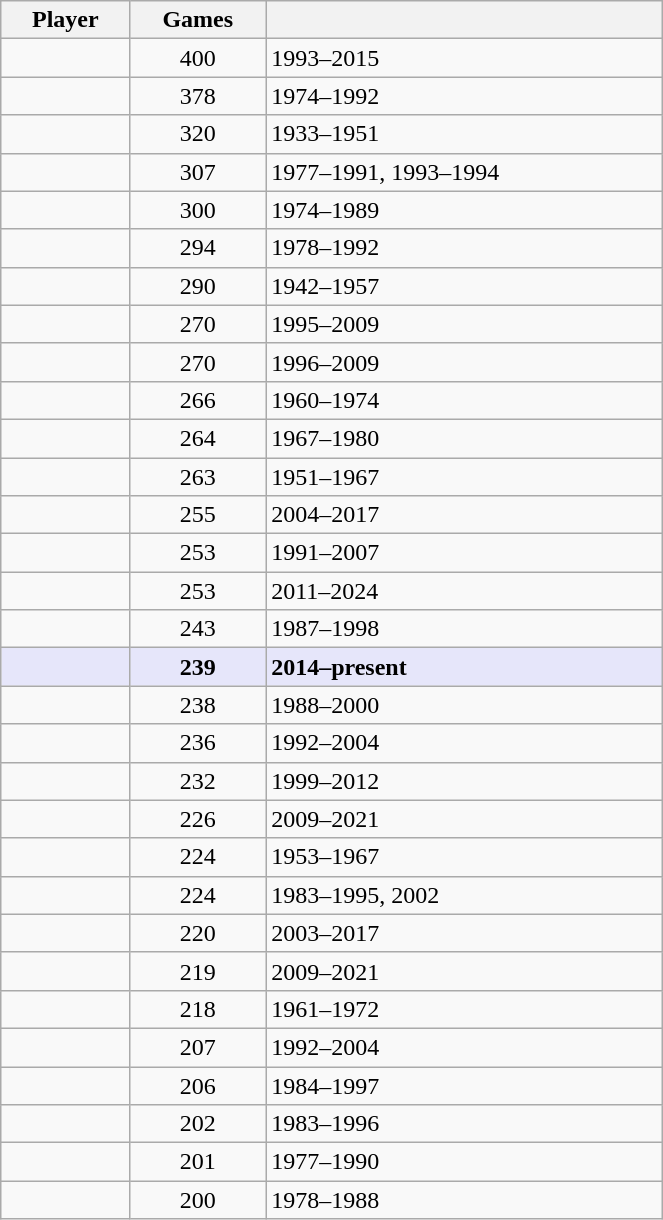<table class="wikitable sortable" width=35%>
<tr>
<th>Player</th>
<th>Games</th>
<th></th>
</tr>
<tr>
<td></td>
<td align=center>400</td>
<td>1993–2015</td>
</tr>
<tr>
<td></td>
<td align=center>378</td>
<td>1974–1992</td>
</tr>
<tr>
<td></td>
<td align=center>320</td>
<td>1933–1951</td>
</tr>
<tr>
<td></td>
<td align=center>307</td>
<td>1977–1991, 1993–1994</td>
</tr>
<tr>
<td></td>
<td align=center>300</td>
<td>1974–1989</td>
</tr>
<tr>
<td></td>
<td align=center>294</td>
<td>1978–1992</td>
</tr>
<tr>
<td></td>
<td align=center>290</td>
<td>1942–1957</td>
</tr>
<tr>
<td></td>
<td align=center>270</td>
<td>1995–2009</td>
</tr>
<tr>
<td></td>
<td align=center>270</td>
<td>1996–2009</td>
</tr>
<tr>
<td></td>
<td align=center>266</td>
<td>1960–1974</td>
</tr>
<tr>
<td></td>
<td align=center>264</td>
<td>1967–1980</td>
</tr>
<tr>
<td></td>
<td align=center>263</td>
<td>1951–1967</td>
</tr>
<tr>
<td></td>
<td align=center>255</td>
<td>2004–2017</td>
</tr>
<tr>
<td></td>
<td align=center>253</td>
<td>1991–2007</td>
</tr>
<tr>
<td></td>
<td align=center>253</td>
<td>2011–2024</td>
</tr>
<tr>
<td></td>
<td align=center>243</td>
<td>1987–1998</td>
</tr>
<tr style=background:#E6E6FA>
<td><strong></strong></td>
<td align=center><strong>239</strong></td>
<td><strong>2014–present</strong></td>
</tr>
<tr>
<td></td>
<td align=center>238</td>
<td>1988–2000</td>
</tr>
<tr>
<td></td>
<td align=center>236</td>
<td>1992–2004</td>
</tr>
<tr>
<td></td>
<td align=center>232</td>
<td>1999–2012</td>
</tr>
<tr>
<td></td>
<td align=center>226</td>
<td>2009–2021</td>
</tr>
<tr>
<td></td>
<td align=center>224</td>
<td>1953–1967</td>
</tr>
<tr>
<td></td>
<td align=center>224</td>
<td>1983–1995, 2002</td>
</tr>
<tr>
<td></td>
<td align=center>220</td>
<td>2003–2017</td>
</tr>
<tr>
<td></td>
<td align=center>219</td>
<td>2009–2021</td>
</tr>
<tr>
<td></td>
<td align=center>218</td>
<td>1961–1972</td>
</tr>
<tr>
<td></td>
<td align=center>207</td>
<td>1992–2004</td>
</tr>
<tr>
<td></td>
<td align=center>206</td>
<td>1984–1997</td>
</tr>
<tr>
<td></td>
<td align=center>202</td>
<td>1983–1996</td>
</tr>
<tr>
<td></td>
<td align=center>201</td>
<td>1977–1990</td>
</tr>
<tr>
<td></td>
<td align=center>200</td>
<td>1978–1988</td>
</tr>
</table>
